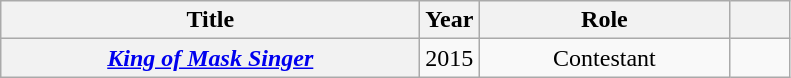<table class="wikitable sortable plainrowheaders" style="text-align:center;" border="1">
<tr>
<th scope="col" style="width: 17em;">Title</th>
<th scope="col" style="width: 2em;">Year</th>
<th scope="col" style="width: 10em;">Role</th>
<th scope="col" class="unsortable" style="width: 2em;"></th>
</tr>
<tr>
<th scope="row"><em><a href='#'>King of Mask Singer</a></em></th>
<td>2015</td>
<td>Contestant</td>
<td></td>
</tr>
</table>
